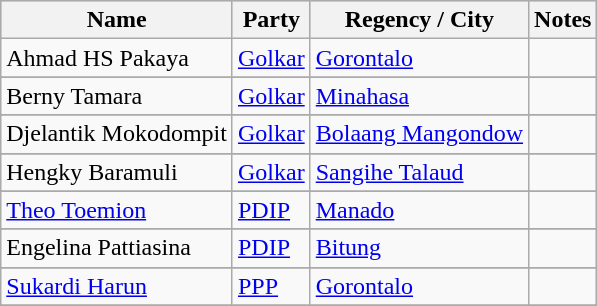<table class="wikitable sortable" style="font-size: 100%;">
<tr bgcolor="#cccccc">
<th>Name</th>
<th>Party</th>
<th>Regency / City</th>
<th>Notes</th>
</tr>
<tr>
<td>Ahmad HS Pakaya</td>
<td><a href='#'>Golkar</a></td>
<td><a href='#'>Gorontalo</a></td>
<td></td>
</tr>
<tr>
</tr>
<tr>
<td>Berny Tamara</td>
<td><a href='#'>Golkar</a></td>
<td><a href='#'>Minahasa</a></td>
<td></td>
</tr>
<tr>
</tr>
<tr>
<td>Djelantik Mokodompit</td>
<td><a href='#'>Golkar</a></td>
<td><a href='#'>Bolaang Mangondow</a></td>
<td></td>
</tr>
<tr>
</tr>
<tr>
<td>Hengky Baramuli</td>
<td><a href='#'>Golkar</a></td>
<td><a href='#'>Sangihe Talaud</a></td>
<td></td>
</tr>
<tr>
</tr>
<tr>
<td><a href='#'>Theo Toemion</a></td>
<td><a href='#'>PDIP</a></td>
<td><a href='#'>Manado</a></td>
<td></td>
</tr>
<tr>
</tr>
<tr>
<td>Engelina Pattiasina</td>
<td><a href='#'>PDIP</a></td>
<td><a href='#'>Bitung</a></td>
<td></td>
</tr>
<tr>
</tr>
<tr>
<td><a href='#'>Sukardi Harun</a></td>
<td><a href='#'>PPP</a></td>
<td><a href='#'>Gorontalo</a></td>
<td></td>
</tr>
<tr>
</tr>
</table>
